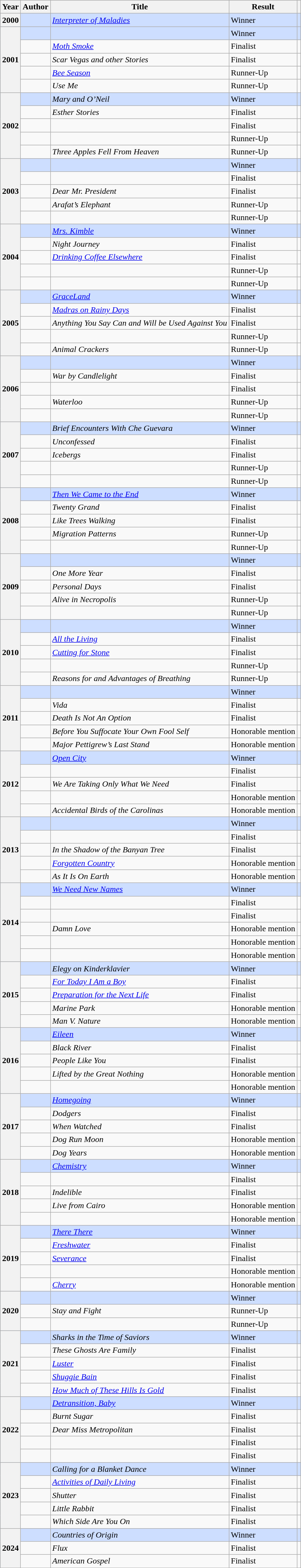<table class="wikitable sortable">
<tr>
<th>Year</th>
<th>Author</th>
<th>Title</th>
<th>Result</th>
<th></th>
</tr>
<tr style="background:#cddeff">
<th>2000</th>
<td></td>
<td><em><a href='#'>Interpreter of Maladies</a></em></td>
<td>Winner</td>
<td></td>
</tr>
<tr style="background:#cddeff">
<th rowspan="5">2001</th>
<td></td>
<td><em></em></td>
<td>Winner</td>
<td></td>
</tr>
<tr>
<td></td>
<td><em><a href='#'>Moth Smoke</a></em></td>
<td>Finalist</td>
<td></td>
</tr>
<tr>
<td></td>
<td><em>Scar Vegas and other Stories</em></td>
<td>Finalist</td>
<td></td>
</tr>
<tr>
<td></td>
<td><em><a href='#'>Bee Season</a></em></td>
<td>Runner-Up</td>
<td></td>
</tr>
<tr>
<td></td>
<td><em>Use Me</em></td>
<td>Runner-Up</td>
<td></td>
</tr>
<tr style="background:#cddeff">
<th rowspan="5">2002</th>
<td></td>
<td><em>Mary and O’Neil</em></td>
<td>Winner</td>
<td></td>
</tr>
<tr>
<td></td>
<td><em>Esther Stories</em></td>
<td>Finalist</td>
<td></td>
</tr>
<tr>
<td></td>
<td><em></em></td>
<td>Finalist</td>
<td></td>
</tr>
<tr>
<td></td>
<td><em></em></td>
<td>Runner-Up</td>
<td></td>
</tr>
<tr>
<td></td>
<td><em>Three Apples Fell From Heaven</em></td>
<td>Runner-Up</td>
<td></td>
</tr>
<tr style="background:#cddeff">
<th rowspan="5">2003</th>
<td></td>
<td><em></em></td>
<td>Winner</td>
<td></td>
</tr>
<tr>
<td></td>
<td><em></em></td>
<td>Finalist</td>
<td></td>
</tr>
<tr>
<td></td>
<td><em>Dear Mr. President</em></td>
<td>Finalist</td>
<td></td>
</tr>
<tr>
<td></td>
<td><em>Arafat’s Elephant</em></td>
<td>Runner-Up</td>
<td></td>
</tr>
<tr>
<td></td>
<td><em></em></td>
<td>Runner-Up</td>
<td></td>
</tr>
<tr style="background:#cddeff">
<th rowspan="5">2004</th>
<td></td>
<td><em><a href='#'>Mrs. Kimble</a></em></td>
<td>Winner</td>
<td></td>
</tr>
<tr>
<td></td>
<td><em>Night Journey</em></td>
<td>Finalist</td>
<td></td>
</tr>
<tr>
<td></td>
<td><em><a href='#'>Drinking Coffee Elsewhere</a></em></td>
<td>Finalist</td>
<td></td>
</tr>
<tr>
<td></td>
<td><em></em></td>
<td>Runner-Up</td>
<td></td>
</tr>
<tr>
<td></td>
<td><em></em></td>
<td>Runner-Up</td>
<td></td>
</tr>
<tr style="background:#cddeff">
<th rowspan="5">2005</th>
<td></td>
<td><em><a href='#'>GraceLand</a></em></td>
<td>Winner</td>
<td></td>
</tr>
<tr>
<td></td>
<td><em><a href='#'>Madras on Rainy Days</a></em></td>
<td>Finalist</td>
<td></td>
</tr>
<tr>
<td></td>
<td><em>Anything You Say Can and Will be Used Against You</em></td>
<td>Finalist</td>
<td></td>
</tr>
<tr>
<td></td>
<td><em></em></td>
<td>Runner-Up</td>
<td></td>
</tr>
<tr>
<td></td>
<td><em>Animal Crackers</em></td>
<td>Runner-Up</td>
<td></td>
</tr>
<tr style="background:#cddeff">
<th rowspan="5">2006</th>
<td></td>
<td></td>
<td>Winner</td>
<td></td>
</tr>
<tr>
<td></td>
<td><em>War by Candlelight</em></td>
<td>Finalist</td>
<td></td>
</tr>
<tr>
<td></td>
<td><em></em></td>
<td>Finalist</td>
<td></td>
</tr>
<tr>
<td></td>
<td><em>Waterloo</em></td>
<td>Runner-Up</td>
<td></td>
</tr>
<tr>
<td></td>
<td></td>
<td>Runner-Up</td>
<td></td>
</tr>
<tr style="background:#cddeff">
<th rowspan="5">2007</th>
<td></td>
<td><em>Brief Encounters With Che Guevara</em></td>
<td>Winner</td>
<td></td>
</tr>
<tr>
<td></td>
<td><em>Unconfessed</em></td>
<td>Finalist</td>
<td></td>
</tr>
<tr>
<td></td>
<td><em>Icebergs</em></td>
<td>Finalist</td>
<td></td>
</tr>
<tr>
<td></td>
<td><em></em></td>
<td>Runner-Up</td>
<td></td>
</tr>
<tr>
<td></td>
<td><em></em></td>
<td>Runner-Up</td>
<td></td>
</tr>
<tr style="background:#cddeff">
<th rowspan="5">2008</th>
<td></td>
<td><em><a href='#'>Then We Came to the End</a></em></td>
<td>Winner</td>
<td></td>
</tr>
<tr>
<td></td>
<td><em>Twenty Grand</em></td>
<td>Finalist</td>
<td></td>
</tr>
<tr>
<td></td>
<td><em>Like Trees Walking</em></td>
<td>Finalist</td>
<td></td>
</tr>
<tr>
<td></td>
<td><em>Migration Patterns</em></td>
<td>Runner-Up</td>
<td></td>
</tr>
<tr>
<td></td>
<td><em></em></td>
<td>Runner-Up</td>
<td></td>
</tr>
<tr style="background:#cddeff">
<th rowspan="5">2009</th>
<td></td>
<td><em></em></td>
<td>Winner</td>
<td></td>
</tr>
<tr>
<td></td>
<td><em>One More Year</em></td>
<td>Finalist</td>
<td></td>
</tr>
<tr>
<td></td>
<td><em>Personal Days</em></td>
<td>Finalist</td>
<td></td>
</tr>
<tr>
<td></td>
<td><em>Alive in Necropolis</em></td>
<td>Runner-Up</td>
<td></td>
</tr>
<tr>
<td></td>
<td><em></em></td>
<td>Runner-Up</td>
<td></td>
</tr>
<tr style="background:#cddeff">
<th rowspan="5">2010</th>
<td></td>
<td><em></em></td>
<td>Winner</td>
<td></td>
</tr>
<tr>
<td></td>
<td><em><a href='#'>All the Living</a></em></td>
<td>Finalist</td>
<td></td>
</tr>
<tr>
<td></td>
<td><em><a href='#'>Cutting for Stone</a></em></td>
<td>Finalist</td>
<td></td>
</tr>
<tr>
<td></td>
<td><em></em></td>
<td>Runner-Up</td>
<td></td>
</tr>
<tr>
<td></td>
<td><em>Reasons for and Advantages of Breathing</em></td>
<td>Runner-Up</td>
<td></td>
</tr>
<tr style="background:#cddeff">
<th rowspan="5">2011</th>
<td></td>
<td><em></em></td>
<td>Winner</td>
<td></td>
</tr>
<tr>
<td></td>
<td><em>Vida</em></td>
<td>Finalist</td>
<td></td>
</tr>
<tr>
<td></td>
<td><em>Death Is Not An Option</em></td>
<td>Finalist</td>
<td></td>
</tr>
<tr>
<td></td>
<td><em>Before You Suffocate Your Own Fool Self</em></td>
<td>Honorable mention</td>
<td></td>
</tr>
<tr>
<td></td>
<td><em>Major Pettigrew’s Last Stand</em></td>
<td>Honorable mention</td>
<td></td>
</tr>
<tr style="background:#cddeff">
<th rowspan="5">2012</th>
<td></td>
<td><em><a href='#'>Open City</a></em></td>
<td>Winner</td>
<td></td>
</tr>
<tr>
<td></td>
<td><em></em></td>
<td>Finalist</td>
<td></td>
</tr>
<tr>
<td></td>
<td><em>We Are Taking Only What We Need</em></td>
<td>Finalist</td>
<td></td>
</tr>
<tr>
<td></td>
<td><em></em></td>
<td>Honorable mention</td>
<td></td>
</tr>
<tr>
<td></td>
<td><em>Accidental Birds of the Carolinas</em></td>
<td>Honorable mention</td>
<td></td>
</tr>
<tr style="background:#cddeff">
<th rowspan="5">2013</th>
<td></td>
<td><em></em></td>
<td>Winner</td>
<td></td>
</tr>
<tr>
<td></td>
<td><em></em></td>
<td>Finalist</td>
<td></td>
</tr>
<tr>
<td></td>
<td><em>In the Shadow of the Banyan Tree</em></td>
<td>Finalist</td>
<td></td>
</tr>
<tr>
<td></td>
<td><em><a href='#'>Forgotten Country</a></em></td>
<td>Honorable mention</td>
<td></td>
</tr>
<tr>
<td></td>
<td><em>As It Is On Earth</em></td>
<td>Honorable mention</td>
<td></td>
</tr>
<tr style="background:#cddeff">
<th rowspan="6">2014</th>
<td></td>
<td><em><a href='#'>We Need New Names</a></em></td>
<td>Winner</td>
<td></td>
</tr>
<tr>
<td></td>
<td><em></em></td>
<td>Finalist</td>
<td></td>
</tr>
<tr>
<td></td>
<td><em></em></td>
<td>Finalist</td>
<td></td>
</tr>
<tr>
<td></td>
<td><em>Damn Love</em></td>
<td>Honorable mention</td>
<td></td>
</tr>
<tr>
<td></td>
<td><em></em></td>
<td>Honorable mention</td>
<td></td>
</tr>
<tr>
<td></td>
<td><em></em></td>
<td>Honorable mention</td>
<td></td>
</tr>
<tr style="background:#cddeff">
<th rowspan="5">2015</th>
<td></td>
<td><em>Elegy on Kinderklavier</em></td>
<td>Winner</td>
<td></td>
</tr>
<tr>
<td></td>
<td><em><a href='#'>For Today I Am a Boy</a></em></td>
<td>Finalist</td>
<td></td>
</tr>
<tr>
<td></td>
<td><em><a href='#'>Preparation for the Next Life</a></em></td>
<td>Finalist</td>
<td></td>
</tr>
<tr>
<td></td>
<td><em>Marine Park</em></td>
<td>Honorable mention</td>
<td></td>
</tr>
<tr>
<td></td>
<td><em>Man V. Nature</em></td>
<td>Honorable mention</td>
<td></td>
</tr>
<tr style="background:#cddeff">
<th rowspan="5">2016</th>
<td></td>
<td><em><a href='#'>Eileen</a></em></td>
<td>Winner</td>
<td></td>
</tr>
<tr>
<td></td>
<td><em>Black River</em></td>
<td>Finalist</td>
<td></td>
</tr>
<tr>
<td></td>
<td><em>People Like You</em></td>
<td>Finalist</td>
<td></td>
</tr>
<tr>
<td></td>
<td><em>Lifted by the Great Nothing</em></td>
<td>Honorable mention</td>
<td></td>
</tr>
<tr>
<td></td>
<td><em></em></td>
<td>Honorable mention</td>
<td></td>
</tr>
<tr style="background:#cddeff">
<th rowspan="5">2017</th>
<td></td>
<td><em><a href='#'>Homegoing</a></em></td>
<td>Winner</td>
<td></td>
</tr>
<tr>
<td></td>
<td><em>Dodgers</em></td>
<td>Finalist</td>
<td></td>
</tr>
<tr>
<td></td>
<td><em>When Watched</em></td>
<td>Finalist</td>
<td></td>
</tr>
<tr>
<td></td>
<td><em>Dog Run Moon</em></td>
<td>Honorable mention</td>
<td></td>
</tr>
<tr>
<td></td>
<td><em>Dog Years</em></td>
<td>Honorable mention</td>
<td></td>
</tr>
<tr style="background:#cddeff">
<th rowspan="5">2018</th>
<td></td>
<td><em><a href='#'>Chemistry</a></em></td>
<td>Winner</td>
<td></td>
</tr>
<tr>
<td></td>
<td><em></em></td>
<td>Finalist</td>
<td></td>
</tr>
<tr>
<td></td>
<td><em>Indelible</em></td>
<td>Finalist</td>
<td></td>
</tr>
<tr>
<td></td>
<td><em>Live from Cairo</em></td>
<td>Honorable mention</td>
<td></td>
</tr>
<tr>
<td></td>
<td></td>
<td>Honorable mention</td>
<td></td>
</tr>
<tr style="background:#cddeff">
<th rowspan="5">2019</th>
<td></td>
<td><em><a href='#'>There There</a></em></td>
<td>Winner</td>
<td></td>
</tr>
<tr>
<td></td>
<td><em><a href='#'>Freshwater</a></em></td>
<td>Finalist</td>
<td></td>
</tr>
<tr>
<td></td>
<td><em><a href='#'>Severance</a></em></td>
<td>Finalist</td>
<td></td>
</tr>
<tr>
<td></td>
<td><em></em></td>
<td>Honorable mention</td>
<td></td>
</tr>
<tr>
<td></td>
<td><em><a href='#'>Cherry</a></em></td>
<td>Honorable mention</td>
<td></td>
</tr>
<tr style="background:#cddeff">
<th rowspan="3">2020</th>
<td></td>
<td></td>
<td>Winner</td>
<td></td>
</tr>
<tr>
<td></td>
<td><em>Stay and Fight</em></td>
<td>Runner-Up</td>
<td></td>
</tr>
<tr>
<td></td>
<td><em></em></td>
<td>Runner-Up</td>
<td></td>
</tr>
<tr style="background:#cddeff">
<th rowspan="5">2021</th>
<td></td>
<td><em>Sharks in the Time of Saviors</em></td>
<td>Winner</td>
<td></td>
</tr>
<tr>
<td></td>
<td><em>These Ghosts Are Family</em></td>
<td>Finalist</td>
<td></td>
</tr>
<tr>
<td></td>
<td><em><a href='#'>Luster</a></em></td>
<td>Finalist</td>
<td></td>
</tr>
<tr>
<td></td>
<td><em><a href='#'>Shuggie Bain</a></em></td>
<td>Finalist</td>
<td></td>
</tr>
<tr>
<td></td>
<td><em><a href='#'>How Much of These Hills Is Gold</a></em></td>
<td>Finalist</td>
<td></td>
</tr>
<tr style="background:#cddeff">
<th rowspan="5">2022</th>
<td></td>
<td><em><a href='#'>Detransition, Baby</a></em></td>
<td>Winner</td>
<td></td>
</tr>
<tr>
<td></td>
<td><em>Burnt Sugar</em></td>
<td>Finalist</td>
<td></td>
</tr>
<tr>
<td></td>
<td><em>Dear Miss Metropolitan</em></td>
<td>Finalist</td>
<td></td>
</tr>
<tr>
<td></td>
<td></td>
<td>Finalist</td>
<td></td>
</tr>
<tr>
<td></td>
<td></td>
<td>Finalist</td>
<td></td>
</tr>
<tr style="background:#cddeff">
<th rowspan="5">2023</th>
<td></td>
<td><em>Calling for a Blanket Dance</em></td>
<td>Winner</td>
<td></td>
</tr>
<tr>
<td></td>
<td><em><a href='#'>Activities of Daily Living</a></em></td>
<td>Finalist</td>
<td></td>
</tr>
<tr>
<td></td>
<td><em>Shutter</em></td>
<td>Finalist</td>
<td></td>
</tr>
<tr>
<td></td>
<td><em>Little Rabbit</em></td>
<td>Finalist</td>
<td></td>
</tr>
<tr>
<td></td>
<td><em>Which Side Are You On</em></td>
<td>Finalist</td>
<td></td>
</tr>
<tr style="background:#cddeff">
<th rowspan="3">2024</th>
<td></td>
<td><em>Countries of Origin</em></td>
<td>Winner</td>
<td></td>
</tr>
<tr>
<td></td>
<td><em>Flux</em></td>
<td>Finalist</td>
<td></td>
</tr>
<tr>
<td></td>
<td><em>American Gospel</em></td>
<td>Finalist</td>
<td></td>
</tr>
</table>
